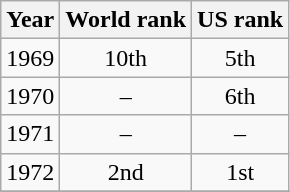<table class=wikitable>
<tr>
<th>Year</th>
<th>World rank</th>
<th>US rank</th>
</tr>
<tr>
<td>1969</td>
<td align="center">10th</td>
<td align="center">5th</td>
</tr>
<tr>
<td>1970</td>
<td align="center">–</td>
<td align="center">6th</td>
</tr>
<tr>
<td>1971</td>
<td align="center">–</td>
<td align="center">–</td>
</tr>
<tr>
<td>1972</td>
<td align="center">2nd</td>
<td align="center">1st</td>
</tr>
<tr>
</tr>
</table>
